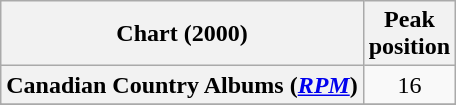<table class="wikitable sortable plainrowheaders" style="text-align:center">
<tr>
<th scope="col">Chart (2000)</th>
<th scope="col">Peak<br> position</th>
</tr>
<tr>
<th scope="row">Canadian Country Albums (<em><a href='#'>RPM</a></em>)</th>
<td>16</td>
</tr>
<tr>
</tr>
<tr>
</tr>
</table>
